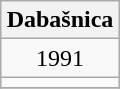<table class="wikitable" style="margin: 0.5em auto; text-align: center;">
<tr>
<th colspan="1">Dabašnica</th>
</tr>
<tr>
<td>1991</td>
</tr>
<tr>
<td></td>
</tr>
<tr>
</tr>
</table>
